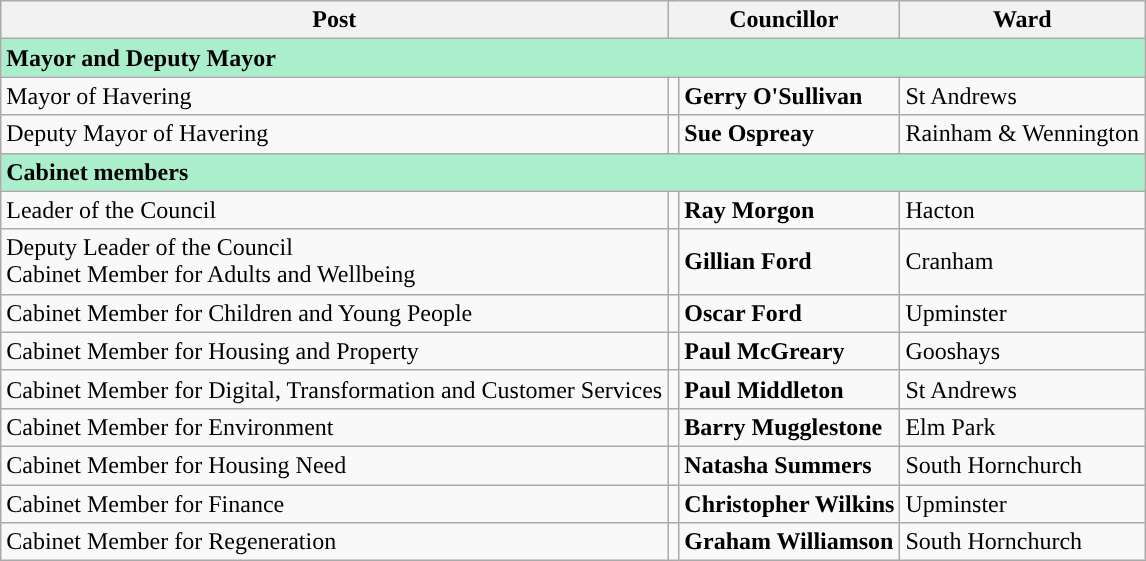<table class="wikitable">
<tr>
<th>Post</th>
<th colspan=2>Councillor</th>
<th colspan=1>Ward</th>
</tr>
<tr>
<td style="background:#aaeecc;" colspan="4"><strong>Mayor and Deputy Mayor</strong></td>
</tr>
<tr>
<td>Mayor of Havering</td>
<td style="background:"></td>
<td><strong>Gerry O'Sullivan</strong></td>
<td>St Andrews</td>
</tr>
<tr>
<td>Deputy Mayor of Havering</td>
<td style="background:"></td>
<td><strong>Sue Ospreay</strong></td>
<td>Rainham & Wennington</td>
</tr>
<tr>
<td style="background:#aaeecc;" colspan="4"><strong>Cabinet members</strong></td>
</tr>
<tr>
<td>Leader of the Council</td>
<td style="background:"></td>
<td><strong>Ray Morgon</strong></td>
<td>Hacton</td>
</tr>
<tr>
<td>Deputy Leader of the Council<br>Cabinet Member for Adults and Wellbeing</td>
<td style="background:"></td>
<td><strong>Gillian Ford</strong></td>
<td>Cranham</td>
</tr>
<tr>
<td>Cabinet Member for Children and Young People</td>
<td style="background:"></td>
<td><strong>Oscar Ford</strong></td>
<td>Upminster</td>
</tr>
<tr>
<td>Cabinet Member for Housing and Property</td>
<td style="background:"></td>
<td><strong>Paul McGreary</strong></td>
<td>Gooshays</td>
</tr>
<tr>
<td>Cabinet Member for Digital, Transformation and Customer Services</td>
<td style="background:"></td>
<td><strong>Paul Middleton</strong></td>
<td>St Andrews</td>
</tr>
<tr>
<td>Cabinet Member for Environment</td>
<td style="background:"></td>
<td><strong>Barry Mugglestone</strong></td>
<td>Elm Park</td>
</tr>
<tr>
<td>Cabinet Member for Housing Need</td>
<td style="background:"></td>
<td><strong>Natasha Summers</strong></td>
<td>South Hornchurch</td>
</tr>
<tr>
<td>Cabinet Member for Finance</td>
<td style="background:"></td>
<td><strong>Christopher Wilkins</strong></td>
<td>Upminster</td>
</tr>
<tr>
<td>Cabinet Member for Regeneration</td>
<td style="background:"></td>
<td><strong>Graham Williamson</strong></td>
<td>South Hornchurch</td>
</tr>
</table>
